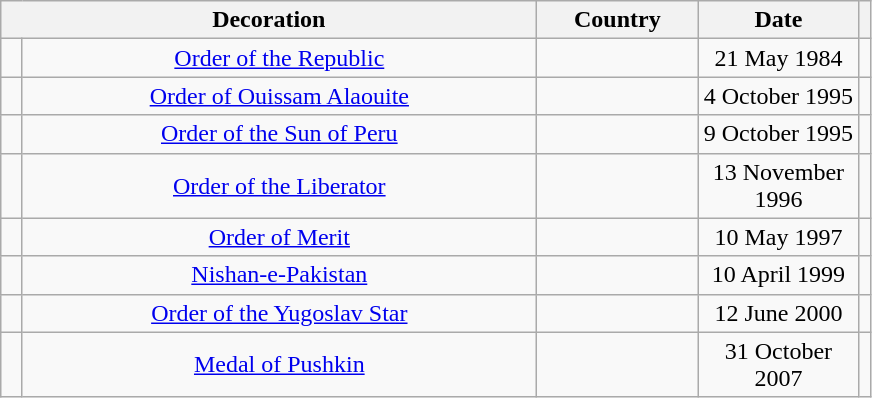<table class="wikitable sortable" style="text-align:center;">
<tr>
<th colspan="2" width="350px">Decoration</th>
<th width="100px">Country</th>
<th width="100px">Date</th>
<th class="unsortable"></th>
</tr>
<tr>
<td></td>
<td><a href='#'>Order of the Republic</a></td>
<td></td>
<td>21 May 1984</td>
<td></td>
</tr>
<tr>
<td></td>
<td><a href='#'>Order of Ouissam Alaouite</a></td>
<td></td>
<td>4 October 1995</td>
<td></td>
</tr>
<tr>
<td></td>
<td><a href='#'>Order of the Sun of Peru</a></td>
<td></td>
<td>9 October 1995</td>
<td></td>
</tr>
<tr>
<td></td>
<td><a href='#'>Order of the Liberator</a></td>
<td></td>
<td>13 November 1996</td>
<td></td>
</tr>
<tr>
<td></td>
<td><a href='#'>Order of Merit</a></td>
<td></td>
<td>10 May 1997</td>
<td></td>
</tr>
<tr>
<td></td>
<td><a href='#'>Nishan-e-Pakistan</a></td>
<td></td>
<td>10 April 1999</td>
<td></td>
</tr>
<tr>
<td></td>
<td><a href='#'>Order of the Yugoslav Star</a></td>
<td></td>
<td>12 June 2000</td>
<td></td>
</tr>
<tr>
<td></td>
<td><a href='#'>Medal of Pushkin</a></td>
<td></td>
<td>31 October 2007</td>
<td></td>
</tr>
</table>
